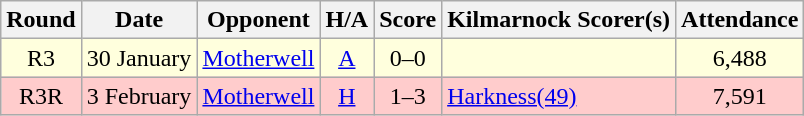<table class="wikitable" style="text-align:center">
<tr>
<th>Round</th>
<th>Date</th>
<th>Opponent</th>
<th>H/A</th>
<th>Score</th>
<th>Kilmarnock Scorer(s)</th>
<th>Attendance</th>
</tr>
<tr bgcolor=#FFFFDD>
<td>R3</td>
<td align=left>30 January</td>
<td align=left><a href='#'>Motherwell</a></td>
<td><a href='#'>A</a></td>
<td>0–0</td>
<td align=left></td>
<td>6,488</td>
</tr>
<tr bgcolor=#FFCCCC>
<td>R3R</td>
<td align=left>3 February</td>
<td align=left><a href='#'>Motherwell</a></td>
<td><a href='#'>H</a></td>
<td>1–3</td>
<td align=left><a href='#'>Harkness(49)</a></td>
<td>7,591</td>
</tr>
</table>
